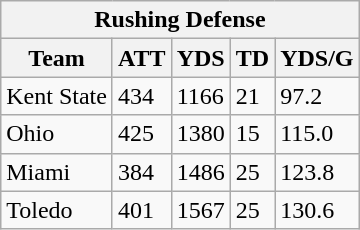<table class="wikitable">
<tr>
<th colspan="7" style="text-align:center;">Rushing Defense</th>
</tr>
<tr>
<th>Team</th>
<th>ATT</th>
<th>YDS</th>
<th>TD</th>
<th>YDS/G</th>
</tr>
<tr>
<td>Kent State</td>
<td>434</td>
<td>1166</td>
<td>21</td>
<td>97.2</td>
</tr>
<tr>
<td>Ohio</td>
<td>425</td>
<td>1380</td>
<td>15</td>
<td>115.0</td>
</tr>
<tr>
<td>Miami</td>
<td>384</td>
<td>1486</td>
<td>25</td>
<td>123.8</td>
</tr>
<tr>
<td>Toledo</td>
<td>401</td>
<td>1567</td>
<td>25</td>
<td>130.6</td>
</tr>
</table>
